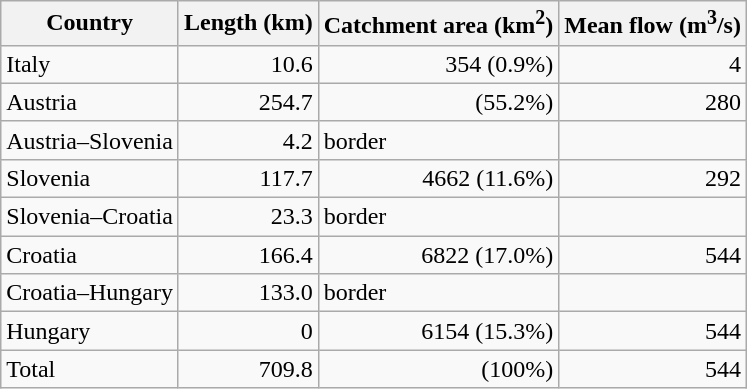<table class="wikitable">
<tr>
<th>Country</th>
<th>Length (km)</th>
<th>Catchment area (km<sup>2</sup>)</th>
<th>Mean flow (m<sup>3</sup>/s)</th>
</tr>
<tr>
<td>Italy</td>
<td align=right>10.6</td>
<td align=right>354 (0.9%)</td>
<td align=right>4</td>
</tr>
<tr>
<td>Austria</td>
<td align=right>254.7</td>
<td align=right> (55.2%)</td>
<td align=right>280</td>
</tr>
<tr>
<td>Austria–Slovenia</td>
<td align=right>4.2</td>
<td>border</td>
<td></td>
</tr>
<tr>
<td>Slovenia</td>
<td align=right>117.7</td>
<td align=right>4662 (11.6%)</td>
<td align=right>292</td>
</tr>
<tr>
<td>Slovenia–Croatia</td>
<td align=right>23.3</td>
<td>border</td>
<td></td>
</tr>
<tr>
<td>Croatia</td>
<td align=right>166.4</td>
<td align=right>6822 (17.0%)</td>
<td align=right>544</td>
</tr>
<tr>
<td>Croatia–Hungary</td>
<td align=right>133.0</td>
<td>border</td>
<td></td>
</tr>
<tr>
<td>Hungary</td>
<td align=right>0</td>
<td align=right>6154 (15.3%)</td>
<td align=right>544</td>
</tr>
<tr>
<td>Total</td>
<td align=right>709.8</td>
<td align=right> (100%)</td>
<td align=right>544</td>
</tr>
</table>
